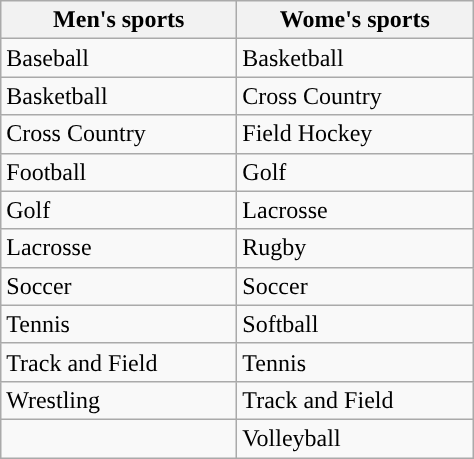<table class="wikitable"; style= "text-align: ">
<tr>
<th width=150px>Men's sports</th>
<th width=150px>Wome's sports</th>
</tr>
<tr>
<td>Baseball</td>
<td>Basketball</td>
</tr>
<tr>
<td>Basketball</td>
<td>Cross Country</td>
</tr>
<tr>
<td>Cross Country</td>
<td>Field Hockey</td>
</tr>
<tr>
<td>Football</td>
<td>Golf</td>
</tr>
<tr>
<td>Golf</td>
<td>Lacrosse</td>
</tr>
<tr>
<td>Lacrosse</td>
<td>Rugby</td>
</tr>
<tr>
<td>Soccer</td>
<td>Soccer</td>
</tr>
<tr>
<td>Tennis</td>
<td>Softball</td>
</tr>
<tr>
<td>Track and Field</td>
<td>Tennis</td>
</tr>
<tr>
<td>Wrestling</td>
<td>Track and Field</td>
</tr>
<tr>
<td></td>
<td>Volleyball</td>
</tr>
</table>
